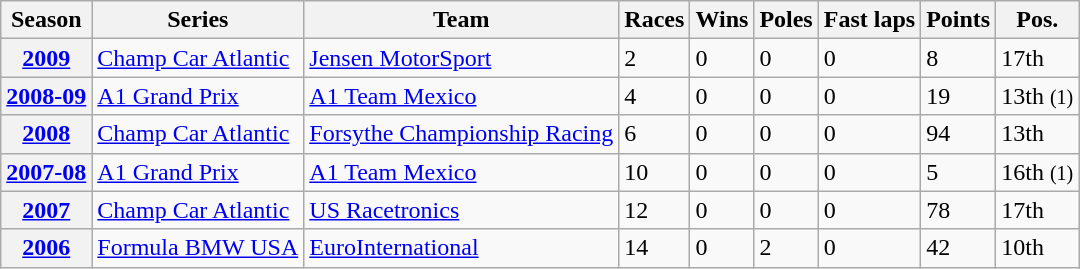<table class="wikitable">
<tr>
<th>Season</th>
<th>Series</th>
<th>Team</th>
<th>Races</th>
<th>Wins</th>
<th>Poles</th>
<th>Fast laps</th>
<th>Points</th>
<th>Pos.</th>
</tr>
<tr>
<th><a href='#'>2009</a></th>
<td><a href='#'>Champ Car Atlantic</a></td>
<td><a href='#'>Jensen MotorSport</a></td>
<td>2</td>
<td>0</td>
<td>0</td>
<td>0</td>
<td>8</td>
<td>17th</td>
</tr>
<tr>
<th><a href='#'>2008-09</a></th>
<td><a href='#'>A1 Grand Prix</a></td>
<td><a href='#'>A1 Team Mexico</a></td>
<td>4</td>
<td>0</td>
<td>0</td>
<td>0</td>
<td>19</td>
<td>13th <small>(1)</small></td>
</tr>
<tr>
<th><a href='#'>2008</a></th>
<td><a href='#'>Champ Car Atlantic</a></td>
<td><a href='#'>Forsythe Championship Racing</a></td>
<td>6</td>
<td>0</td>
<td>0</td>
<td>0</td>
<td>94</td>
<td>13th</td>
</tr>
<tr>
<th><a href='#'>2007-08</a></th>
<td><a href='#'>A1 Grand Prix</a></td>
<td><a href='#'>A1 Team Mexico</a></td>
<td>10</td>
<td>0</td>
<td>0</td>
<td>0</td>
<td>5</td>
<td>16th <small>(1)</small></td>
</tr>
<tr>
<th><a href='#'>2007</a></th>
<td><a href='#'>Champ Car Atlantic</a></td>
<td><a href='#'>US Racetronics</a></td>
<td>12</td>
<td>0</td>
<td>0</td>
<td>0</td>
<td>78</td>
<td>17th</td>
</tr>
<tr>
<th><a href='#'>2006</a></th>
<td><a href='#'>Formula BMW USA</a></td>
<td><a href='#'>EuroInternational</a></td>
<td>14</td>
<td>0</td>
<td>2</td>
<td>0</td>
<td>42</td>
<td>10th</td>
</tr>
</table>
